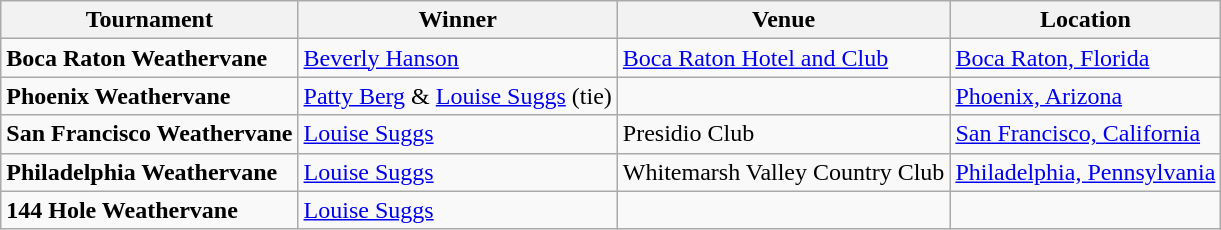<table class=wikitable>
<tr>
<th>Tournament</th>
<th>Winner</th>
<th>Venue</th>
<th>Location</th>
</tr>
<tr>
<td><strong>Boca Raton Weathervane</strong></td>
<td><a href='#'>Beverly Hanson</a></td>
<td><a href='#'>Boca Raton Hotel and Club</a></td>
<td><a href='#'>Boca Raton, Florida</a></td>
</tr>
<tr>
<td><strong>Phoenix Weathervane</strong></td>
<td><a href='#'>Patty Berg</a> & <a href='#'>Louise Suggs</a> (tie)</td>
<td></td>
<td><a href='#'>Phoenix, Arizona</a></td>
</tr>
<tr>
<td><strong>San Francisco Weathervane</strong></td>
<td><a href='#'>Louise Suggs</a></td>
<td>Presidio Club</td>
<td><a href='#'>San Francisco, California</a></td>
</tr>
<tr>
<td><strong>Philadelphia Weathervane</strong></td>
<td><a href='#'>Louise Suggs</a></td>
<td>Whitemarsh Valley Country Club</td>
<td><a href='#'>Philadelphia, Pennsylvania</a></td>
</tr>
<tr>
<td><strong>144 Hole Weathervane</strong></td>
<td><a href='#'>Louise Suggs</a></td>
<td></td>
<td></td>
</tr>
</table>
